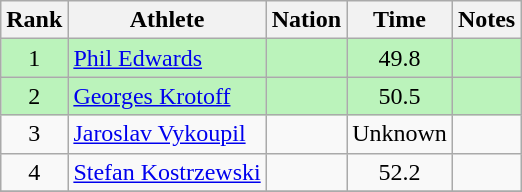<table class="wikitable sortable" style="text-align:center">
<tr>
<th>Rank</th>
<th>Athlete</th>
<th>Nation</th>
<th>Time</th>
<th>Notes</th>
</tr>
<tr bgcolor=bbf3bb>
<td>1</td>
<td align=left><a href='#'>Phil Edwards</a></td>
<td align=left></td>
<td>49.8</td>
<td></td>
</tr>
<tr bgcolor=bbf3bb>
<td>2</td>
<td align=left><a href='#'>Georges Krotoff</a></td>
<td align=left></td>
<td>50.5</td>
<td></td>
</tr>
<tr>
<td>3</td>
<td align=left><a href='#'>Jaroslav Vykoupil</a></td>
<td align=left></td>
<td>Unknown</td>
<td></td>
</tr>
<tr>
<td>4</td>
<td align=left><a href='#'>Stefan Kostrzewski</a></td>
<td align=left></td>
<td>52.2</td>
<td></td>
</tr>
<tr>
</tr>
</table>
